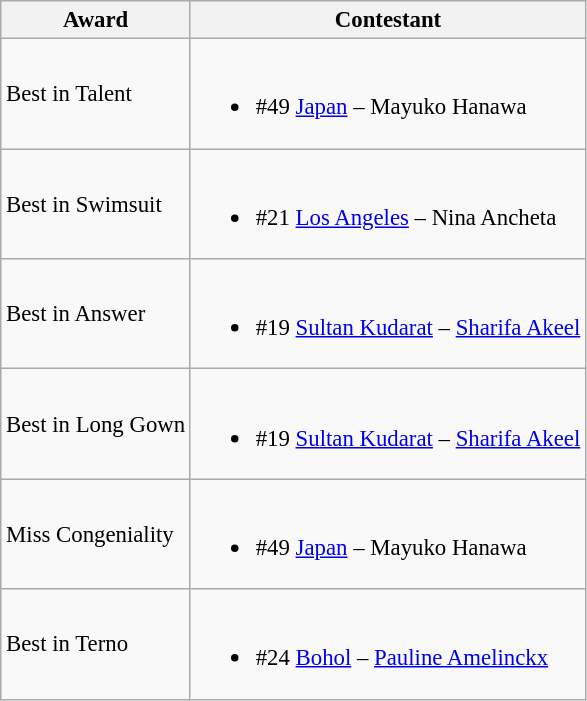<table class="wikitable " style="font-size: 95%;">
<tr>
<th>Award</th>
<th>Contestant</th>
</tr>
<tr>
<td>Best in Talent</td>
<td><br><ul><li>#49 <a href='#'>Japan</a> – Mayuko Hanawa</li></ul></td>
</tr>
<tr>
<td>Best in Swimsuit</td>
<td><br><ul><li>#21 <a href='#'>Los Angeles</a> – Nina Ancheta</li></ul></td>
</tr>
<tr>
<td>Best in Answer</td>
<td><br><ul><li>#19 <a href='#'>Sultan Kudarat</a> – <a href='#'>Sharifa Akeel</a></li></ul></td>
</tr>
<tr>
<td>Best in Long Gown</td>
<td><br><ul><li>#19 <a href='#'>Sultan Kudarat</a> – <a href='#'>Sharifa Akeel</a></li></ul></td>
</tr>
<tr>
<td>Miss Congeniality</td>
<td><br><ul><li>#49 <a href='#'>Japan</a> – Mayuko Hanawa</li></ul></td>
</tr>
<tr>
<td>Best in Terno</td>
<td><br><ul><li>#24 <a href='#'>Bohol</a> – <a href='#'>Pauline Amelinckx</a></li></ul></td>
</tr>
</table>
